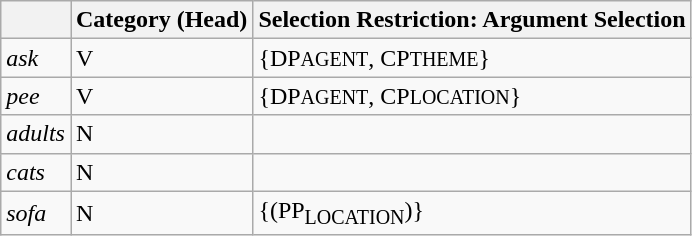<table class="wikitable">
<tr>
<th></th>
<th>Category (Head)</th>
<th>Selection Restriction: Argument Selection</th>
</tr>
<tr>
<td><em>ask</em></td>
<td>V</td>
<td>{DP<small>AGENT</small>, CP<small>THEME</small>}</td>
</tr>
<tr>
<td><em>pee</em></td>
<td>V</td>
<td>{DP<small>AGENT</small>, CP<small>LOCATION</small>}</td>
</tr>
<tr>
<td><em>adults</em></td>
<td>N</td>
<td></td>
</tr>
<tr>
<td><em>cats</em></td>
<td>N</td>
<td></td>
</tr>
<tr>
<td><em>sofa</em></td>
<td>N</td>
<td>{(PP<sub>LOCATION</sub>)}</td>
</tr>
</table>
